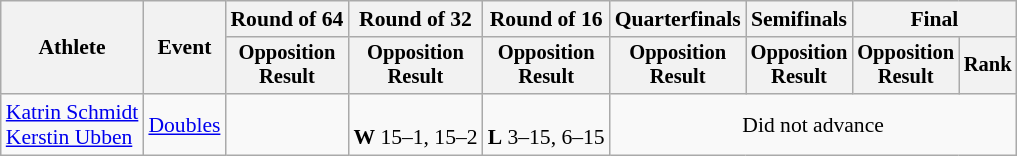<table class="wikitable" style="font-size:90%">
<tr>
<th rowspan="2">Athlete</th>
<th rowspan="2">Event</th>
<th>Round of 64</th>
<th>Round of 32</th>
<th>Round of 16</th>
<th>Quarterfinals</th>
<th>Semifinals</th>
<th colspan=2>Final</th>
</tr>
<tr style="font-size:95%">
<th>Opposition<br>Result</th>
<th>Opposition<br>Result</th>
<th>Opposition<br>Result</th>
<th>Opposition<br>Result</th>
<th>Opposition<br>Result</th>
<th>Opposition<br>Result</th>
<th>Rank</th>
</tr>
<tr align=center>
<td align=left><a href='#'>Katrin Schmidt</a><br><a href='#'>Kerstin Ubben</a></td>
<td align=left><a href='#'>Doubles</a></td>
<td></td>
<td><br><strong>W</strong> 15–1, 15–2</td>
<td><br><strong>L</strong> 3–15, 6–15</td>
<td colspan=4>Did not advance</td>
</tr>
</table>
